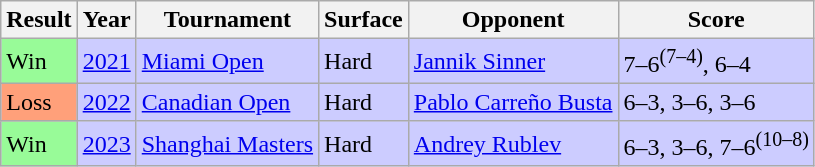<table class="sortable wikitable">
<tr>
<th>Result</th>
<th>Year</th>
<th>Tournament</th>
<th>Surface</th>
<th>Opponent</th>
<th class=unsortable>Score</th>
</tr>
<tr bgcolor=ccccff>
<td bgcolor=98fb98>Win</td>
<td><a href='#'>2021</a></td>
<td><a href='#'>Miami Open</a></td>
<td>Hard</td>
<td> <a href='#'>Jannik Sinner</a></td>
<td>7–6<sup>(7–4)</sup>, 6–4</td>
</tr>
<tr bgcolor=ccccff>
<td bgcolor=ffa07a>Loss</td>
<td><a href='#'>2022</a></td>
<td><a href='#'>Canadian Open</a></td>
<td>Hard</td>
<td> <a href='#'>Pablo Carreño Busta</a></td>
<td>6–3, 3–6, 3–6</td>
</tr>
<tr bgcolor=ccccff>
<td bgcolor=98fb98>Win</td>
<td><a href='#'>2023</a></td>
<td><a href='#'>Shanghai Masters</a></td>
<td>Hard</td>
<td> <a href='#'>Andrey Rublev</a></td>
<td>6–3, 3–6, 7–6<sup>(10–8)</sup></td>
</tr>
</table>
